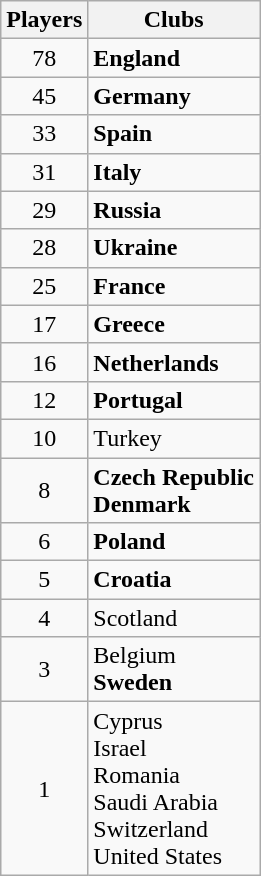<table class="wikitable">
<tr>
<th>Players</th>
<th>Clubs</th>
</tr>
<tr>
<td align="center">78</td>
<td> <strong>England</strong></td>
</tr>
<tr>
<td align="center">45</td>
<td> <strong>Germany</strong></td>
</tr>
<tr>
<td align="center">33</td>
<td> <strong>Spain</strong></td>
</tr>
<tr>
<td align="center">31</td>
<td> <strong>Italy</strong></td>
</tr>
<tr>
<td align="center">29</td>
<td> <strong>Russia</strong></td>
</tr>
<tr>
<td align="center">28</td>
<td> <strong>Ukraine</strong></td>
</tr>
<tr>
<td align="center">25</td>
<td> <strong>France</strong></td>
</tr>
<tr>
<td align="center">17</td>
<td> <strong>Greece</strong></td>
</tr>
<tr>
<td align="center">16</td>
<td> <strong>Netherlands</strong></td>
</tr>
<tr>
<td align="center">12</td>
<td> <strong>Portugal</strong></td>
</tr>
<tr>
<td align="center">10</td>
<td> Turkey</td>
</tr>
<tr>
<td align="center">8</td>
<td> <strong>Czech Republic</strong> <br>  <strong>Denmark</strong></td>
</tr>
<tr>
<td align="center">6</td>
<td> <strong>Poland</strong></td>
</tr>
<tr>
<td align="center">5</td>
<td> <strong>Croatia</strong></td>
</tr>
<tr>
<td align="center">4</td>
<td> Scotland</td>
</tr>
<tr>
<td align="center">3</td>
<td> Belgium <br>  <strong>Sweden</strong></td>
</tr>
<tr>
<td align="center">1</td>
<td> Cyprus <br>  Israel <br>  Romania <br> Saudi Arabia <br>  Switzerland <br>  United States</td>
</tr>
</table>
